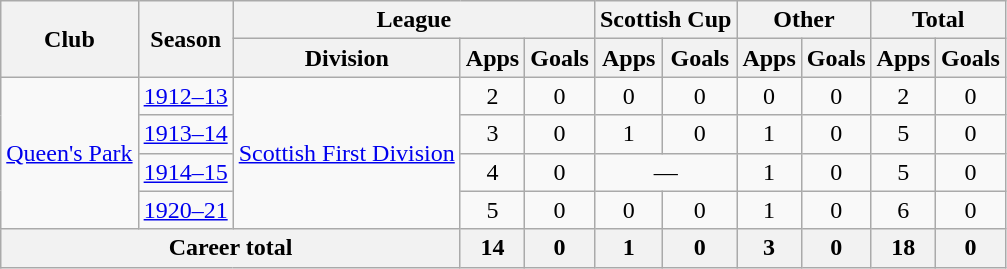<table class="wikitable" style="text-align: center;">
<tr>
<th rowspan="2">Club</th>
<th rowspan="2">Season</th>
<th colspan="3">League</th>
<th colspan="2">Scottish Cup</th>
<th colspan="2">Other</th>
<th colspan="2">Total</th>
</tr>
<tr>
<th>Division</th>
<th>Apps</th>
<th>Goals</th>
<th>Apps</th>
<th>Goals</th>
<th>Apps</th>
<th>Goals</th>
<th>Apps</th>
<th>Goals</th>
</tr>
<tr>
<td rowspan="4"><a href='#'>Queen's Park</a></td>
<td><a href='#'>1912–13</a></td>
<td rowspan="4"><a href='#'>Scottish First Division</a></td>
<td>2</td>
<td>0</td>
<td>0</td>
<td>0</td>
<td>0</td>
<td>0</td>
<td>2</td>
<td>0</td>
</tr>
<tr>
<td><a href='#'>1913–14</a></td>
<td>3</td>
<td>0</td>
<td>1</td>
<td>0</td>
<td>1</td>
<td>0</td>
<td>5</td>
<td>0</td>
</tr>
<tr>
<td><a href='#'>1914–15</a></td>
<td>4</td>
<td>0</td>
<td colspan="2">—</td>
<td>1</td>
<td>0</td>
<td>5</td>
<td>0</td>
</tr>
<tr>
<td><a href='#'>1920–21</a></td>
<td>5</td>
<td>0</td>
<td>0</td>
<td>0</td>
<td>1</td>
<td>0</td>
<td>6</td>
<td>0</td>
</tr>
<tr>
<th colspan="3">Career total</th>
<th>14</th>
<th>0</th>
<th>1</th>
<th>0</th>
<th>3</th>
<th>0</th>
<th>18</th>
<th>0</th>
</tr>
</table>
